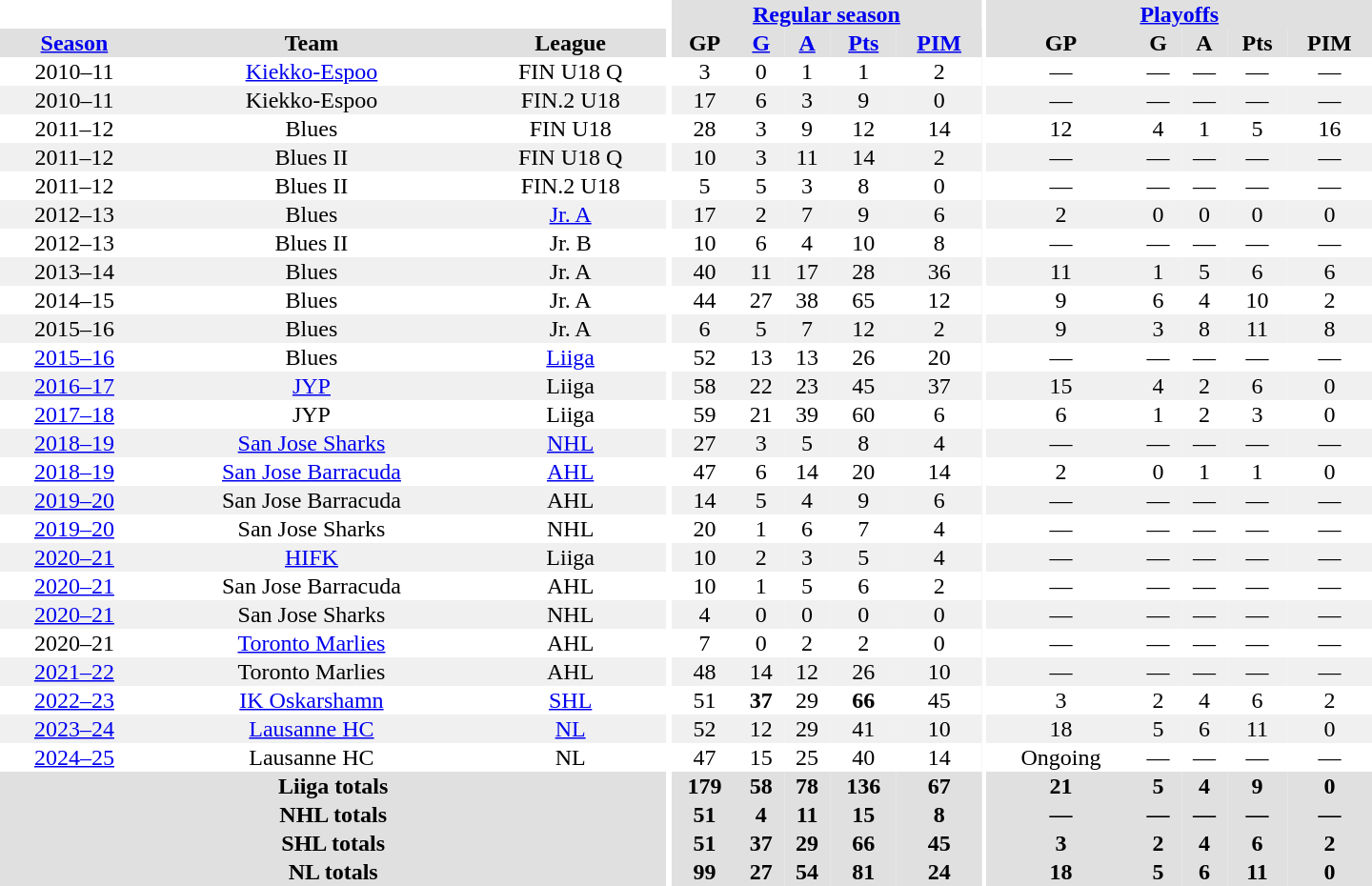<table border="0" cellpadding="1" cellspacing="0" style="text-align:center; width:60em">
<tr bgcolor="#e0e0e0">
<th colspan="3" bgcolor="#ffffff"></th>
<th rowspan="99" bgcolor="#ffffff"></th>
<th colspan="5"><a href='#'>Regular season</a></th>
<th rowspan="99" bgcolor="#ffffff"></th>
<th colspan="5"><a href='#'>Playoffs</a></th>
</tr>
<tr bgcolor="#e0e0e0">
<th><a href='#'>Season</a></th>
<th>Team</th>
<th>League</th>
<th>GP</th>
<th><a href='#'>G</a></th>
<th><a href='#'>A</a></th>
<th><a href='#'>Pts</a></th>
<th><a href='#'>PIM</a></th>
<th>GP</th>
<th>G</th>
<th>A</th>
<th>Pts</th>
<th>PIM</th>
</tr>
<tr>
<td>2010–11</td>
<td><a href='#'>Kiekko-Espoo</a></td>
<td>FIN U18 Q</td>
<td>3</td>
<td>0</td>
<td>1</td>
<td>1</td>
<td>2</td>
<td>—</td>
<td>—</td>
<td>—</td>
<td>—</td>
<td>—</td>
</tr>
<tr bgcolor="#f0f0f0">
<td>2010–11</td>
<td>Kiekko-Espoo</td>
<td>FIN.2 U18</td>
<td>17</td>
<td>6</td>
<td>3</td>
<td>9</td>
<td>0</td>
<td>—</td>
<td>—</td>
<td>—</td>
<td>—</td>
<td>—</td>
</tr>
<tr>
<td>2011–12</td>
<td>Blues</td>
<td>FIN U18</td>
<td>28</td>
<td>3</td>
<td>9</td>
<td>12</td>
<td>14</td>
<td>12</td>
<td>4</td>
<td>1</td>
<td>5</td>
<td>16</td>
</tr>
<tr bgcolor="#f0f0f0">
<td>2011–12</td>
<td>Blues II</td>
<td>FIN U18 Q</td>
<td>10</td>
<td>3</td>
<td>11</td>
<td>14</td>
<td>2</td>
<td>—</td>
<td>—</td>
<td>—</td>
<td>—</td>
<td>—</td>
</tr>
<tr>
<td>2011–12</td>
<td>Blues II</td>
<td>FIN.2 U18</td>
<td>5</td>
<td>5</td>
<td>3</td>
<td>8</td>
<td>0</td>
<td>—</td>
<td>—</td>
<td>—</td>
<td>—</td>
<td>—</td>
</tr>
<tr bgcolor="#f0f0f0">
<td>2012–13</td>
<td>Blues</td>
<td><a href='#'>Jr. A</a></td>
<td>17</td>
<td>2</td>
<td>7</td>
<td>9</td>
<td>6</td>
<td>2</td>
<td>0</td>
<td>0</td>
<td>0</td>
<td>0</td>
</tr>
<tr>
<td>2012–13</td>
<td>Blues II</td>
<td>Jr. B</td>
<td>10</td>
<td>6</td>
<td>4</td>
<td>10</td>
<td>8</td>
<td>—</td>
<td>—</td>
<td>—</td>
<td>—</td>
<td>—</td>
</tr>
<tr bgcolor="#f0f0f0">
<td>2013–14</td>
<td>Blues</td>
<td>Jr. A</td>
<td>40</td>
<td>11</td>
<td>17</td>
<td>28</td>
<td>36</td>
<td>11</td>
<td>1</td>
<td>5</td>
<td>6</td>
<td>6</td>
</tr>
<tr>
<td>2014–15</td>
<td>Blues</td>
<td>Jr. A</td>
<td>44</td>
<td>27</td>
<td>38</td>
<td>65</td>
<td>12</td>
<td>9</td>
<td>6</td>
<td>4</td>
<td>10</td>
<td>2</td>
</tr>
<tr bgcolor="#f0f0f0">
<td>2015–16</td>
<td>Blues</td>
<td>Jr. A</td>
<td>6</td>
<td>5</td>
<td>7</td>
<td>12</td>
<td>2</td>
<td>9</td>
<td>3</td>
<td>8</td>
<td>11</td>
<td>8</td>
</tr>
<tr>
<td><a href='#'>2015–16</a></td>
<td>Blues</td>
<td><a href='#'>Liiga</a></td>
<td>52</td>
<td>13</td>
<td>13</td>
<td>26</td>
<td>20</td>
<td>—</td>
<td>—</td>
<td>—</td>
<td>—</td>
<td>—</td>
</tr>
<tr bgcolor="#f0f0f0">
<td><a href='#'>2016–17</a></td>
<td><a href='#'>JYP</a></td>
<td>Liiga</td>
<td>58</td>
<td>22</td>
<td>23</td>
<td>45</td>
<td>37</td>
<td>15</td>
<td>4</td>
<td>2</td>
<td>6</td>
<td>0</td>
</tr>
<tr>
<td><a href='#'>2017–18</a></td>
<td>JYP</td>
<td>Liiga</td>
<td>59</td>
<td>21</td>
<td>39</td>
<td>60</td>
<td>6</td>
<td>6</td>
<td>1</td>
<td>2</td>
<td>3</td>
<td>0</td>
</tr>
<tr bgcolor="#f0f0f0">
<td><a href='#'>2018–19</a></td>
<td><a href='#'>San Jose Sharks</a></td>
<td><a href='#'>NHL</a></td>
<td>27</td>
<td>3</td>
<td>5</td>
<td>8</td>
<td>4</td>
<td>—</td>
<td>—</td>
<td>—</td>
<td>—</td>
<td>—</td>
</tr>
<tr>
<td><a href='#'>2018–19</a></td>
<td><a href='#'>San Jose Barracuda</a></td>
<td><a href='#'>AHL</a></td>
<td>47</td>
<td>6</td>
<td>14</td>
<td>20</td>
<td>14</td>
<td>2</td>
<td>0</td>
<td>1</td>
<td>1</td>
<td>0</td>
</tr>
<tr bgcolor="#f0f0f0">
<td><a href='#'>2019–20</a></td>
<td>San Jose Barracuda</td>
<td>AHL</td>
<td>14</td>
<td>5</td>
<td>4</td>
<td>9</td>
<td>6</td>
<td>—</td>
<td>—</td>
<td>—</td>
<td>—</td>
<td>—</td>
</tr>
<tr>
<td><a href='#'>2019–20</a></td>
<td>San Jose Sharks</td>
<td>NHL</td>
<td>20</td>
<td>1</td>
<td>6</td>
<td>7</td>
<td>4</td>
<td>—</td>
<td>—</td>
<td>—</td>
<td>—</td>
<td>—</td>
</tr>
<tr bgcolor="#f0f0f0">
<td><a href='#'>2020–21</a></td>
<td><a href='#'>HIFK</a></td>
<td>Liiga</td>
<td>10</td>
<td>2</td>
<td>3</td>
<td>5</td>
<td>4</td>
<td>—</td>
<td>—</td>
<td>—</td>
<td>—</td>
<td>—</td>
</tr>
<tr>
<td><a href='#'>2020–21</a></td>
<td>San Jose Barracuda</td>
<td>AHL</td>
<td>10</td>
<td>1</td>
<td>5</td>
<td>6</td>
<td>2</td>
<td>—</td>
<td>—</td>
<td>—</td>
<td>—</td>
<td>—</td>
</tr>
<tr bgcolor="#f0f0f0">
<td><a href='#'>2020–21</a></td>
<td>San Jose Sharks</td>
<td>NHL</td>
<td>4</td>
<td>0</td>
<td>0</td>
<td>0</td>
<td>0</td>
<td>—</td>
<td>—</td>
<td>—</td>
<td>—</td>
<td>—</td>
</tr>
<tr>
<td>2020–21</td>
<td><a href='#'>Toronto Marlies</a></td>
<td>AHL</td>
<td>7</td>
<td>0</td>
<td>2</td>
<td>2</td>
<td>0</td>
<td>—</td>
<td>—</td>
<td>—</td>
<td>—</td>
<td>—</td>
</tr>
<tr bgcolor="#f0f0f0">
<td><a href='#'>2021–22</a></td>
<td>Toronto Marlies</td>
<td>AHL</td>
<td>48</td>
<td>14</td>
<td>12</td>
<td>26</td>
<td>10</td>
<td>—</td>
<td>—</td>
<td>—</td>
<td>—</td>
<td>—</td>
</tr>
<tr>
<td><a href='#'>2022–23</a></td>
<td><a href='#'>IK Oskarshamn</a></td>
<td><a href='#'>SHL</a></td>
<td>51</td>
<td><strong>37</strong></td>
<td>29</td>
<td><strong>66</strong></td>
<td>45</td>
<td>3</td>
<td>2</td>
<td>4</td>
<td>6</td>
<td>2</td>
</tr>
<tr bgcolor="#f0f0f0">
<td><a href='#'>2023–24</a></td>
<td><a href='#'>Lausanne HC</a></td>
<td><a href='#'>NL</a></td>
<td>52</td>
<td>12</td>
<td>29</td>
<td>41</td>
<td>10</td>
<td>18</td>
<td>5</td>
<td>6</td>
<td>11</td>
<td>0</td>
</tr>
<tr>
</tr>
<tr>
<td><a href='#'>2024–25</a></td>
<td>Lausanne HC</td>
<td>NL</td>
<td>47</td>
<td>15</td>
<td>25</td>
<td>40</td>
<td>14</td>
<td>Ongoing</td>
<td>—</td>
<td>—</td>
<td>—</td>
<td>—</td>
</tr>
<tr>
</tr>
<tr bgcolor="#e0e0e0">
<th colspan="3">Liiga totals</th>
<th>179</th>
<th>58</th>
<th>78</th>
<th>136</th>
<th>67</th>
<th>21</th>
<th>5</th>
<th>4</th>
<th>9</th>
<th>0</th>
</tr>
<tr bgcolor="#e0e0e0">
<th colspan="3">NHL totals</th>
<th>51</th>
<th>4</th>
<th>11</th>
<th>15</th>
<th>8</th>
<th>—</th>
<th>—</th>
<th>—</th>
<th>—</th>
<th>—</th>
</tr>
<tr bgcolor="#e0e0e0">
<th colspan="3">SHL totals</th>
<th>51</th>
<th>37</th>
<th>29</th>
<th>66</th>
<th>45</th>
<th>3</th>
<th>2</th>
<th>4</th>
<th>6</th>
<th>2</th>
</tr>
<tr bgcolor="#e0e0e0">
<th colspan="3">NL totals</th>
<th>99</th>
<th>27</th>
<th>54</th>
<th>81</th>
<th>24</th>
<th>18</th>
<th>5</th>
<th>6</th>
<th>11</th>
<th>0</th>
</tr>
</table>
